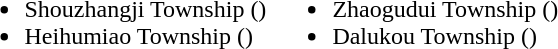<table>
<tr>
<td valign="top"><br><ul><li>Shouzhangji Township ()</li><li>Heihumiao Township ()</li></ul></td>
<td valign="top"><br><ul><li>Zhaogudui Township ()</li><li>Dalukou Township ()</li></ul></td>
</tr>
</table>
